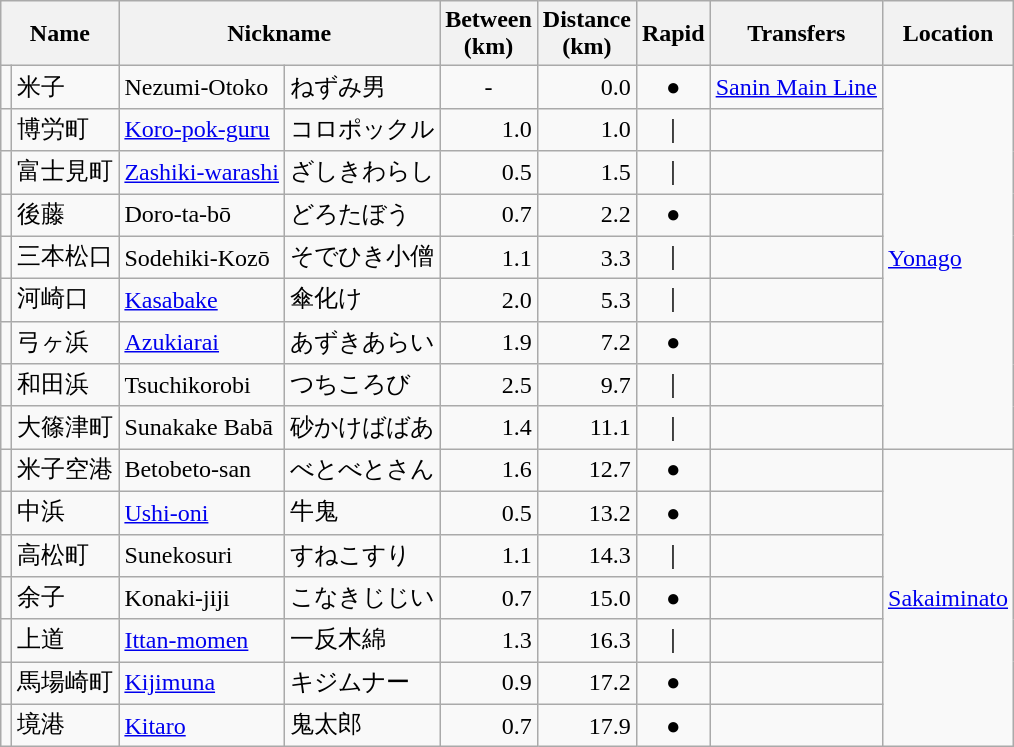<table class="wikitable">
<tr>
<th colspan="2">Name</th>
<th colspan="2">Nickname</th>
<th style="width:2.5em;">Between (km)</th>
<th style="width:2.5em;">Distance (km)</th>
<th style="width:1em;">Rapid</th>
<th>Transfers</th>
<th style="width:4em;">Location</th>
</tr>
<tr>
<td></td>
<td>米子</td>
<td>Nezumi-Otoko</td>
<td>ねずみ男</td>
<td style="text-align:center;">-</td>
<td style="text-align:right;">0.0</td>
<td style="text-align:center;">●</td>
<td>  <a href='#'>Sanin Main Line</a></td>
<td rowspan="9"><a href='#'>Yonago</a></td>
</tr>
<tr>
<td></td>
<td>博労町</td>
<td><a href='#'>Koro-pok-guru</a></td>
<td>コロポックル</td>
<td style="text-align:right;">1.0</td>
<td style="text-align:right;">1.0</td>
<td style="text-align:center;">｜</td>
<td> </td>
</tr>
<tr>
<td></td>
<td>富士見町</td>
<td><a href='#'>Zashiki-warashi</a></td>
<td>ざしきわらし</td>
<td style="text-align:right;">0.5</td>
<td style="text-align:right;">1.5</td>
<td style="text-align:center;">｜</td>
<td> </td>
</tr>
<tr>
<td></td>
<td>後藤</td>
<td>Doro-ta-bō</td>
<td>どろたぼう</td>
<td style="text-align:right;">0.7</td>
<td style="text-align:right;">2.2</td>
<td style="text-align:center;">●</td>
<td> </td>
</tr>
<tr>
<td></td>
<td>三本松口</td>
<td>Sodehiki-Kozō</td>
<td>そでひき小僧</td>
<td style="text-align:right;">1.1</td>
<td style="text-align:right;">3.3</td>
<td style="text-align:center;">｜</td>
<td> </td>
</tr>
<tr>
<td></td>
<td>河崎口</td>
<td><a href='#'>Kasabake</a></td>
<td>傘化け</td>
<td style="text-align:right;">2.0</td>
<td style="text-align:right;">5.3</td>
<td style="text-align:center;">｜</td>
<td> </td>
</tr>
<tr>
<td></td>
<td>弓ヶ浜</td>
<td><a href='#'>Azukiarai</a></td>
<td>あずきあらい</td>
<td style="text-align:right;">1.9</td>
<td style="text-align:right;">7.2</td>
<td style="text-align:center;">●</td>
<td> </td>
</tr>
<tr>
<td></td>
<td>和田浜</td>
<td>Tsuchikorobi</td>
<td>つちころび</td>
<td style="text-align:right;">2.5</td>
<td style="text-align:right;">9.7</td>
<td style="text-align:center;">｜</td>
<td> </td>
</tr>
<tr>
<td></td>
<td>大篠津町</td>
<td>Sunakake Babā</td>
<td>砂かけばばあ</td>
<td style="text-align:right;">1.4</td>
<td style="text-align:right;">11.1</td>
<td style="text-align:center;">｜</td>
<td> </td>
</tr>
<tr>
<td></td>
<td>米子空港</td>
<td>Betobeto-san</td>
<td>べとべとさん</td>
<td style="text-align:right;">1.6</td>
<td style="text-align:right;">12.7</td>
<td style="text-align:center;">●</td>
<td> </td>
<td rowspan="7"><a href='#'>Sakaiminato</a></td>
</tr>
<tr>
<td></td>
<td>中浜</td>
<td><a href='#'>Ushi-oni</a></td>
<td>牛鬼</td>
<td style="text-align:right;">0.5</td>
<td style="text-align:right;">13.2</td>
<td style="text-align:center;">●</td>
<td> </td>
</tr>
<tr>
<td></td>
<td>高松町</td>
<td>Sunekosuri</td>
<td>すねこすり</td>
<td style="text-align:right;">1.1</td>
<td style="text-align:right;">14.3</td>
<td style="text-align:center;">｜</td>
<td> </td>
</tr>
<tr>
<td></td>
<td>余子</td>
<td>Konaki-jiji</td>
<td>こなきじじい</td>
<td style="text-align:right;">0.7</td>
<td style="text-align:right;">15.0</td>
<td style="text-align:center;">●</td>
<td> </td>
</tr>
<tr>
<td></td>
<td>上道</td>
<td><a href='#'>Ittan-momen</a></td>
<td>一反木綿</td>
<td style="text-align:right;">1.3</td>
<td style="text-align:right;">16.3</td>
<td style="text-align:center;">｜</td>
<td> </td>
</tr>
<tr>
<td></td>
<td>馬場崎町</td>
<td><a href='#'>Kijimuna</a></td>
<td>キジムナー</td>
<td style="text-align:right;">0.9</td>
<td style="text-align:right;">17.2</td>
<td style="text-align:center;">●</td>
<td> </td>
</tr>
<tr>
<td></td>
<td>境港</td>
<td><a href='#'>Kitaro</a></td>
<td>鬼太郎</td>
<td style="text-align:right;">0.7</td>
<td style="text-align:right;">17.9</td>
<td style="text-align:center;">●</td>
<td> </td>
</tr>
</table>
